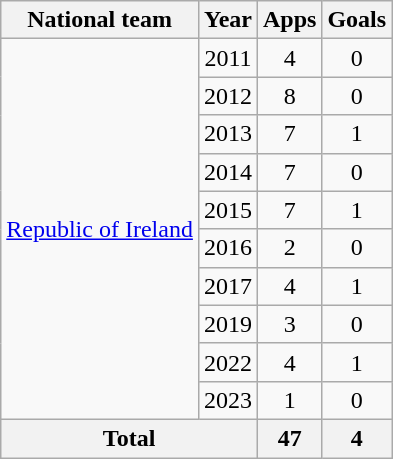<table class="sortable wikitable" style="text-align:center">
<tr>
<th scope="col">National team</th>
<th scope="col">Year</th>
<th !scope="col">Apps</th>
<th !scope="col">Goals</th>
</tr>
<tr>
<td rowspan="10"><a href='#'>Republic of Ireland</a></td>
<td scope="row">2011</td>
<td>4</td>
<td>0</td>
</tr>
<tr>
<td scope="row">2012</td>
<td>8</td>
<td>0</td>
</tr>
<tr>
<td scope="row">2013</td>
<td>7</td>
<td>1</td>
</tr>
<tr>
<td scope="row">2014</td>
<td>7</td>
<td>0</td>
</tr>
<tr>
<td scope="row">2015</td>
<td>7</td>
<td>1</td>
</tr>
<tr>
<td scope="row">2016</td>
<td>2</td>
<td>0</td>
</tr>
<tr>
<td scope="row">2017</td>
<td>4</td>
<td>1</td>
</tr>
<tr>
<td scope="row">2019</td>
<td>3</td>
<td>0</td>
</tr>
<tr>
<td scope="row">2022</td>
<td>4</td>
<td>1</td>
</tr>
<tr>
<td scope="row">2023</td>
<td>1</td>
<td>0</td>
</tr>
<tr>
<th colspan="2">Total</th>
<th>47</th>
<th>4</th>
</tr>
</table>
